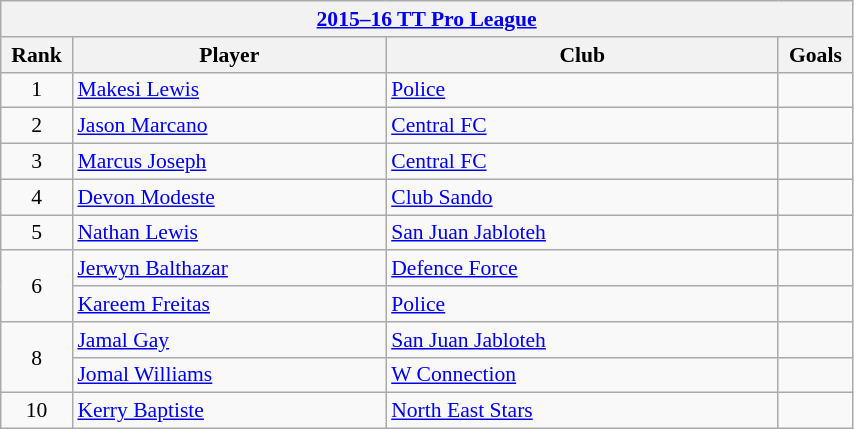<table class="collapsible wikitable collapsed" width=45%; style="font-size:90%;">
<tr>
<th colspan="4"><a href='#'>2015–16 TT Pro League</a></th>
</tr>
<tr>
<th width=1%>Rank</th>
<th width=16%>Player</th>
<th width=20%>Club</th>
<th width=1%>Goals</th>
</tr>
<tr>
<td rowspan=1 style="text-align:center;">1</td>
<td> <a href='#'>Makesi Lewis</a></td>
<td><a href='#'>Police</a></td>
<td></td>
</tr>
<tr>
<td rowspan=1 style="text-align:center;">2</td>
<td> <a href='#'>Jason Marcano</a></td>
<td><a href='#'>Central FC</a></td>
<td></td>
</tr>
<tr>
<td rowspan=1 style="text-align:center;">3</td>
<td> <a href='#'>Marcus Joseph</a></td>
<td><a href='#'>Central FC</a></td>
<td></td>
</tr>
<tr>
<td rowspan=1 style="text-align:center;">4</td>
<td> <a href='#'>Devon Modeste</a></td>
<td><a href='#'>Club Sando</a></td>
<td></td>
</tr>
<tr>
<td rowspan=1 style="text-align:center;">5</td>
<td> <a href='#'>Nathan Lewis</a></td>
<td><a href='#'>San Juan Jabloteh</a></td>
<td></td>
</tr>
<tr>
<td rowspan=2 style="text-align:center;">6</td>
<td> <a href='#'>Jerwyn Balthazar</a></td>
<td><a href='#'>Defence Force</a></td>
<td></td>
</tr>
<tr>
<td> <a href='#'>Kareem Freitas</a></td>
<td><a href='#'>Police</a></td>
<td></td>
</tr>
<tr>
<td rowspan=2 style="text-align:center;">8</td>
<td> <a href='#'>Jamal Gay</a></td>
<td><a href='#'>San Juan Jabloteh</a></td>
<td></td>
</tr>
<tr>
<td> <a href='#'>Jomal Williams</a></td>
<td><a href='#'>W Connection</a></td>
<td></td>
</tr>
<tr>
<td rowspan=1 style="text-align:center;">10</td>
<td> <a href='#'>Kerry Baptiste</a></td>
<td><a href='#'>North East Stars</a></td>
<td></td>
</tr>
</table>
